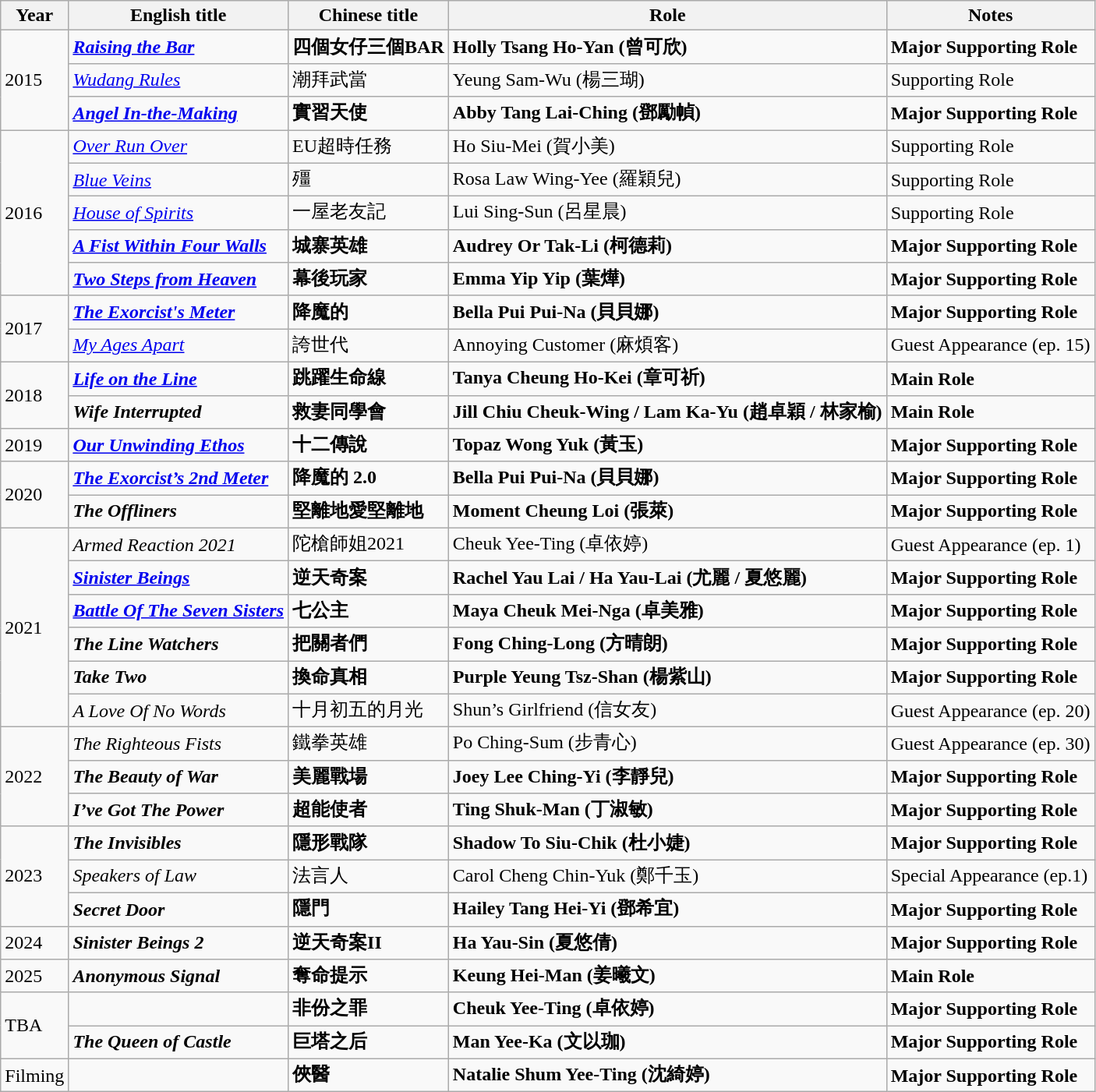<table class="wikitable sortable">
<tr>
<th>Year</th>
<th>English title</th>
<th>Chinese title</th>
<th>Role</th>
<th>Notes</th>
</tr>
<tr>
<td rowspan="3">2015</td>
<td><a href='#'><strong><em>Raising the Bar</em></strong></a></td>
<td><strong>四個女仔三個BAR</strong></td>
<td><strong>Holly Tsang Ho-Yan (曾可欣)</strong></td>
<td><strong>Major Supporting Role</strong></td>
</tr>
<tr>
<td><em><a href='#'>Wudang Rules</a></em></td>
<td>潮拜武當</td>
<td>Yeung Sam-Wu (楊三瑚)</td>
<td>Supporting Role</td>
</tr>
<tr>
<td><strong><em><a href='#'>Angel In-the-Making</a></em></strong></td>
<td><strong>實習天使</strong></td>
<td><strong>Abby Tang Lai-Ching (鄧勵幀)</strong></td>
<td><strong>Major Supporting Role</strong></td>
</tr>
<tr>
<td rowspan="5">2016</td>
<td><em><a href='#'>Over Run Over</a></em></td>
<td>EU超時任務</td>
<td>Ho Siu-Mei (賀小美)</td>
<td>Supporting Role</td>
</tr>
<tr>
<td><a href='#'><em>Blue Veins</em></a></td>
<td>殭</td>
<td>Rosa Law Wing-Yee (羅穎兒)</td>
<td>Supporting Role</td>
</tr>
<tr>
<td><a href='#'><em>House of Spirits</em></a></td>
<td>一屋老友記</td>
<td>Lui Sing-Sun (呂星晨)</td>
<td>Supporting Role</td>
</tr>
<tr>
<td><strong><em><a href='#'>A Fist Within Four Walls</a></em></strong></td>
<td><strong>城寨英雄</strong></td>
<td><strong>Audrey Or Tak-Li (柯德莉)</strong></td>
<td><strong>Major Supporting Role</strong></td>
</tr>
<tr>
<td><a href='#'><strong><em>Two Steps from Heaven</em></strong></a></td>
<td><strong>幕後玩家</strong></td>
<td><strong>Emma Yip Yip (葉燁)</strong></td>
<td><strong>Major Supporting Role</strong></td>
</tr>
<tr>
<td rowspan="2">2017</td>
<td><strong><em><a href='#'>The Exorcist's Meter</a></em></strong></td>
<td><strong>降魔的</strong></td>
<td><strong>Bella Pui Pui-Na (貝貝娜)</strong></td>
<td><strong>Major Supporting Role</strong></td>
</tr>
<tr>
<td><em><a href='#'>My Ages Apart</a></em></td>
<td>誇世代</td>
<td>Annoying Customer (麻煩客)</td>
<td>Guest Appearance (ep. 15)</td>
</tr>
<tr>
<td rowspan="2">2018</td>
<td><a href='#'><strong><em>Life on the Line</em></strong></a></td>
<td><strong>跳躍生命線</strong></td>
<td><strong>Tanya Cheung Ho-Kei (章可祈)</strong></td>
<td><strong>Main Role</strong></td>
</tr>
<tr>
<td><strong><em>Wife Interrupted</em></strong></td>
<td><strong>救妻同學會</strong></td>
<td><strong>Jill Chiu Cheuk-Wing / Lam Ka-Yu (趙卓穎 / 林家榆)</strong></td>
<td><strong>Main Role</strong></td>
</tr>
<tr>
<td>2019</td>
<td><strong><em><a href='#'>Our Unwinding Ethos</a></em></strong></td>
<td><strong>十二傳說</strong></td>
<td><strong>Topaz Wong Yuk (黃玉)</strong></td>
<td><strong>Major Supporting Role</strong></td>
</tr>
<tr>
<td rowspan="2">2020</td>
<td><strong><em><a href='#'>The Exorcist’s 2nd Meter</a></em></strong></td>
<td><strong>降魔的 2.0</strong></td>
<td><strong>Bella Pui Pui-Na (貝貝娜)</strong></td>
<td><strong>Major Supporting Role</strong></td>
</tr>
<tr>
<td><strong><em>The Offliners</em></strong></td>
<td><strong>堅離地愛堅離地</strong></td>
<td><strong>Moment Cheung Loi (張萊)</strong></td>
<td><strong>Major Supporting Role</strong></td>
</tr>
<tr>
<td rowspan="6">2021</td>
<td><em>Armed Reaction 2021</em></td>
<td>陀槍師姐2021</td>
<td>Cheuk Yee-Ting (卓依婷)</td>
<td>Guest Appearance (ep. 1)</td>
</tr>
<tr>
<td><strong><em><a href='#'>Sinister Beings</a></em></strong></td>
<td><strong>逆天奇案</strong></td>
<td><strong>Rachel Yau Lai / Ha Yau-Lai (尤麗 / 夏悠麗)</strong></td>
<td><strong>Major Supporting Role</strong></td>
</tr>
<tr>
<td><strong><em><a href='#'>Battle Of The Seven Sisters</a></em></strong></td>
<td><strong>七公主</strong></td>
<td><strong>Maya Cheuk Mei-Nga (卓美雅)</strong></td>
<td><strong>Major Supporting Role</strong></td>
</tr>
<tr>
<td><strong><em>The Line Watchers</em></strong></td>
<td><strong>把關者們</strong></td>
<td><strong>Fong Ching-Long (方晴朗)</strong></td>
<td><strong>Major Supporting Role</strong></td>
</tr>
<tr>
<td><strong><em>Take Two</em></strong></td>
<td><strong>換命真相</strong></td>
<td><strong>Purple Yeung Tsz-Shan (楊紫山)</strong></td>
<td><strong>Major Supporting Role</strong></td>
</tr>
<tr>
<td><em>A Love Of No Words</em></td>
<td>十月初五的月光</td>
<td>Shun’s Girlfriend (信女友)</td>
<td>Guest Appearance (ep. 20)</td>
</tr>
<tr>
<td rowspan="3">2022</td>
<td><em>The Righteous Fists</em></td>
<td>鐵拳英雄</td>
<td>Po Ching-Sum (步青心)</td>
<td>Guest Appearance (ep. 30)</td>
</tr>
<tr>
<td><strong><em>The Beauty of War</em></strong></td>
<td><strong>美麗戰場</strong></td>
<td><strong>Joey Lee Ching-Yi (李靜兒)</strong></td>
<td><strong>Major Supporting Role</strong></td>
</tr>
<tr>
<td><strong><em>I’ve Got The Power</em></strong></td>
<td><strong>超能使者</strong></td>
<td><strong>Ting Shuk-Man (丁淑敏)</strong></td>
<td><strong>Major Supporting Role</strong></td>
</tr>
<tr>
<td rowspan="3">2023</td>
<td><strong><em>The Invisibles</em></strong></td>
<td><strong>隱形戰隊</strong></td>
<td><strong>Shadow To Siu-Chik (杜小婕)</strong></td>
<td><strong>Major Supporting Role</strong></td>
</tr>
<tr>
<td><em>Speakers of Law</em></td>
<td>法言人</td>
<td>Carol Cheng Chin-Yuk (鄭千玉)</td>
<td>Special Appearance (ep.1)</td>
</tr>
<tr>
<td><strong><em>Secret Door</em></strong></td>
<td><strong>隱門</strong></td>
<td><strong>Hailey Tang Hei-Yi (鄧希宜)</strong></td>
<td><strong>Major Supporting Role</strong></td>
</tr>
<tr>
<td>2024</td>
<td><strong><em>Sinister Beings 2</em></strong></td>
<td><strong>逆天奇案II</strong></td>
<td><strong>Ha Yau-Sin (夏悠倩)</strong></td>
<td><strong>Major Supporting Role</strong></td>
</tr>
<tr>
<td>2025</td>
<td><strong><em>Anonymous Signal</em></strong></td>
<td><strong>奪命提示</strong></td>
<td><strong>Keung Hei-Man (姜曦文)</strong></td>
<td><strong>Main Role</strong></td>
</tr>
<tr>
<td rowspan="2">TBA</td>
<td></td>
<td><strong>非份之罪</strong></td>
<td><strong>Cheuk Yee-Ting (卓依婷)</strong></td>
<td><strong>Major Supporting Role</strong></td>
</tr>
<tr>
<td><strong><em>The Queen of Castle</em></strong></td>
<td><strong>巨塔之后</strong></td>
<td><strong>Man Yee-Ka (文以珈)</strong></td>
<td><strong>Major Supporting Role</strong></td>
</tr>
<tr>
<td>Filming</td>
<td></td>
<td><strong>俠醫</strong></td>
<td><strong>Natalie Shum Yee-Ting (沈綺婷)</strong></td>
<td><strong>Major Supporting Role</strong></td>
</tr>
</table>
